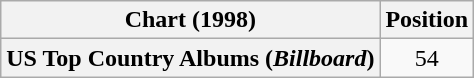<table class="wikitable plainrowheaders" style="text-align:center">
<tr>
<th scope="col">Chart (1998)</th>
<th scope="col">Position</th>
</tr>
<tr>
<th scope="row">US Top Country Albums (<em>Billboard</em>)</th>
<td>54</td>
</tr>
</table>
